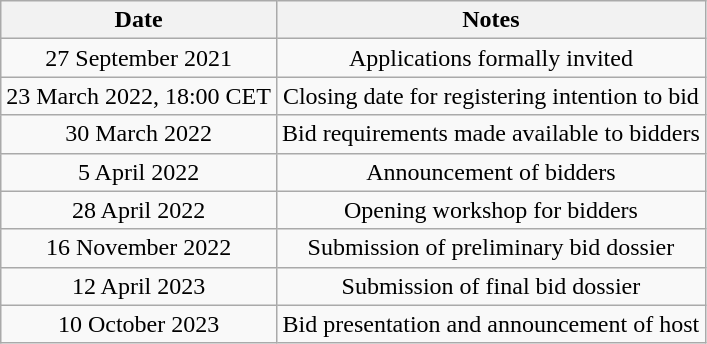<table class="wikitable" style="text-align: center;">
<tr>
<th>Date</th>
<th>Notes</th>
</tr>
<tr>
<td>27 September 2021</td>
<td>Applications formally invited</td>
</tr>
<tr>
<td>23 March 2022, 18:00 CET</td>
<td>Closing date for registering intention to bid</td>
</tr>
<tr>
<td>30 March 2022</td>
<td>Bid requirements made available to bidders</td>
</tr>
<tr>
<td>5 April 2022</td>
<td>Announcement of bidders</td>
</tr>
<tr>
<td>28 April 2022</td>
<td>Opening workshop for bidders</td>
</tr>
<tr>
<td>16 November 2022</td>
<td>Submission of preliminary bid dossier</td>
</tr>
<tr>
<td>12 April 2023</td>
<td>Submission of final bid dossier</td>
</tr>
<tr>
<td>10 October 2023</td>
<td>Bid presentation and announcement of host</td>
</tr>
</table>
